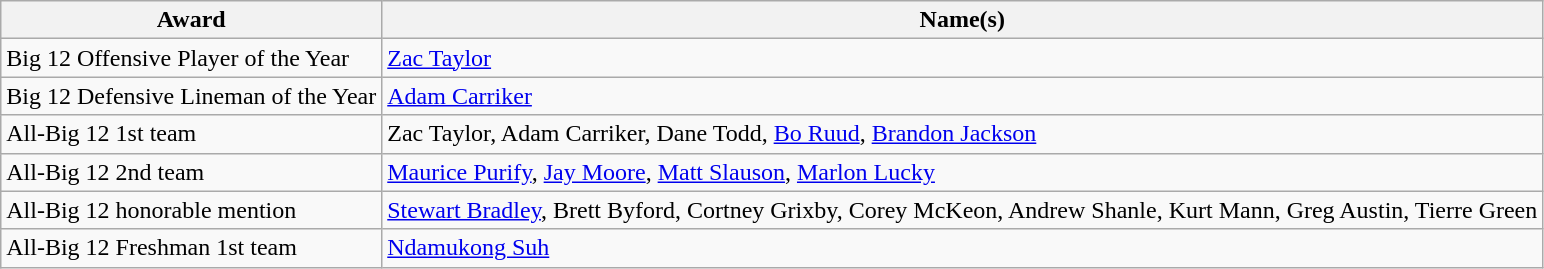<table class="wikitable">
<tr>
<th>Award</th>
<th>Name(s)</th>
</tr>
<tr>
<td>Big 12 Offensive Player of the Year</td>
<td><a href='#'>Zac Taylor</a></td>
</tr>
<tr>
<td>Big 12 Defensive Lineman of the Year</td>
<td><a href='#'>Adam Carriker</a></td>
</tr>
<tr>
<td>All-Big 12 1st team</td>
<td>Zac Taylor, Adam Carriker, Dane Todd, <a href='#'>Bo Ruud</a>, <a href='#'>Brandon Jackson</a></td>
</tr>
<tr>
<td>All-Big 12 2nd team</td>
<td><a href='#'>Maurice Purify</a>, <a href='#'>Jay Moore</a>, <a href='#'>Matt Slauson</a>, <a href='#'>Marlon Lucky</a></td>
</tr>
<tr>
<td>All-Big 12 honorable mention</td>
<td><a href='#'>Stewart Bradley</a>, Brett Byford, Cortney Grixby, Corey McKeon, Andrew Shanle, Kurt Mann, Greg Austin, Tierre Green</td>
</tr>
<tr>
<td>All-Big 12 Freshman 1st team</td>
<td><a href='#'>Ndamukong Suh</a></td>
</tr>
</table>
